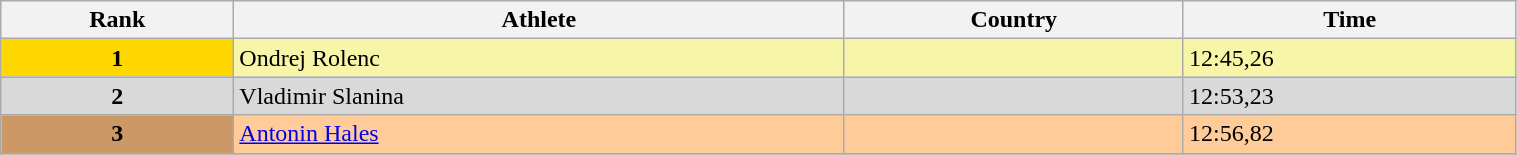<table class="wikitable" width=80% style="font-size:100%; text-align:left;">
<tr>
<th>Rank</th>
<th>Athlete</th>
<th>Country</th>
<th>Time</th>
</tr>
<tr align="center" valign="top" bgcolor="#F7F6A8">
<th style="background:#ffd700;">1</th>
<td align="left">Ondrej Rolenc</td>
<td align="left"></td>
<td align="left">12:45,26</td>
</tr>
<tr align="center" valign="top" bgcolor="#D9D9D9">
<th style="background:#d9d9d9;">2</th>
<td align="left">Vladimir Slanina</td>
<td align="left"></td>
<td align="left">12:53,23</td>
</tr>
<tr align="center" valign="top" bgcolor="#FFCC99">
<th style="background:#cc9966;">3</th>
<td align="left"><a href='#'>Antonin Hales</a></td>
<td align="left"></td>
<td align="left">12:56,82</td>
</tr>
<tr align="center" valign="top" bgcolor="#FFFFFF">
</tr>
</table>
